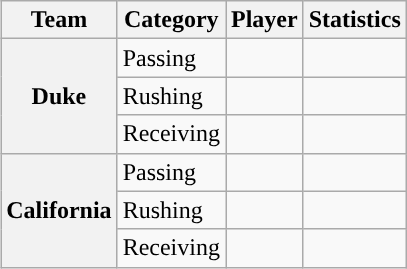<table class="wikitable" style="float:right">
<tr>
<th>Team</th>
<th>Category</th>
<th>Player</th>
<th>Statistics</th>
</tr>
<tr>
<th rowspan=3>Duke</th>
<td>Passing</td>
<td></td>
<td></td>
</tr>
<tr>
<td>Rushing</td>
<td></td>
<td></td>
</tr>
<tr>
<td>Receiving</td>
<td></td>
<td></td>
</tr>
<tr>
<th rowspan=3>California</th>
<td>Passing</td>
<td></td>
<td></td>
</tr>
<tr>
<td>Rushing</td>
<td></td>
<td></td>
</tr>
<tr>
<td>Receiving</td>
<td></td>
<td></td>
</tr>
</table>
